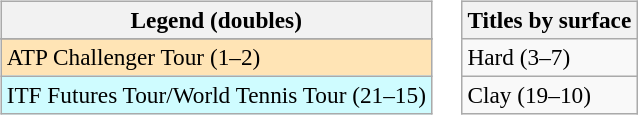<table>
<tr valign=top>
<td><br><table class=wikitable style=font-size:97%>
<tr>
<th>Legend (doubles)</th>
</tr>
<tr bgcolor=e5d1cb>
</tr>
<tr bgcolor=moccasin>
<td>ATP Challenger Tour (1–2)</td>
</tr>
<tr bgcolor=cffcff>
<td>ITF Futures Tour/World Tennis Tour (21–15)</td>
</tr>
</table>
</td>
<td><br><table class=wikitable style=font-size:97%>
<tr>
<th>Titles by surface</th>
</tr>
<tr>
<td>Hard (3–7)</td>
</tr>
<tr>
<td>Clay (19–10)</td>
</tr>
</table>
</td>
</tr>
</table>
